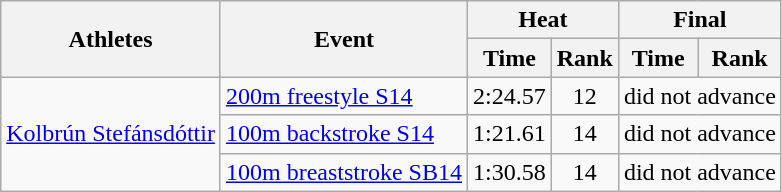<table class=wikitable>
<tr>
<th rowspan="2">Athletes</th>
<th rowspan="2">Event</th>
<th colspan="2">Heat</th>
<th colspan="2">Final</th>
</tr>
<tr>
<th>Time</th>
<th>Rank</th>
<th>Time</th>
<th>Rank</th>
</tr>
<tr align=center>
<td align=left rowspan=3><a href='#'>Kolbrún Stefánsdóttir</a></td>
<td align=left><a href='#'>200m freestyle S14</a></td>
<td>2:24.57</td>
<td>12</td>
<td colspan=2>did not advance</td>
</tr>
<tr align=center>
<td align=left><a href='#'>100m backstroke S14</a></td>
<td>1:21.61</td>
<td>14</td>
<td colspan=2>did not advance</td>
</tr>
<tr align=center>
<td align=left><a href='#'>100m breaststroke SB14</a></td>
<td>1:30.58</td>
<td>14</td>
<td colspan=2>did not advance</td>
</tr>
</table>
